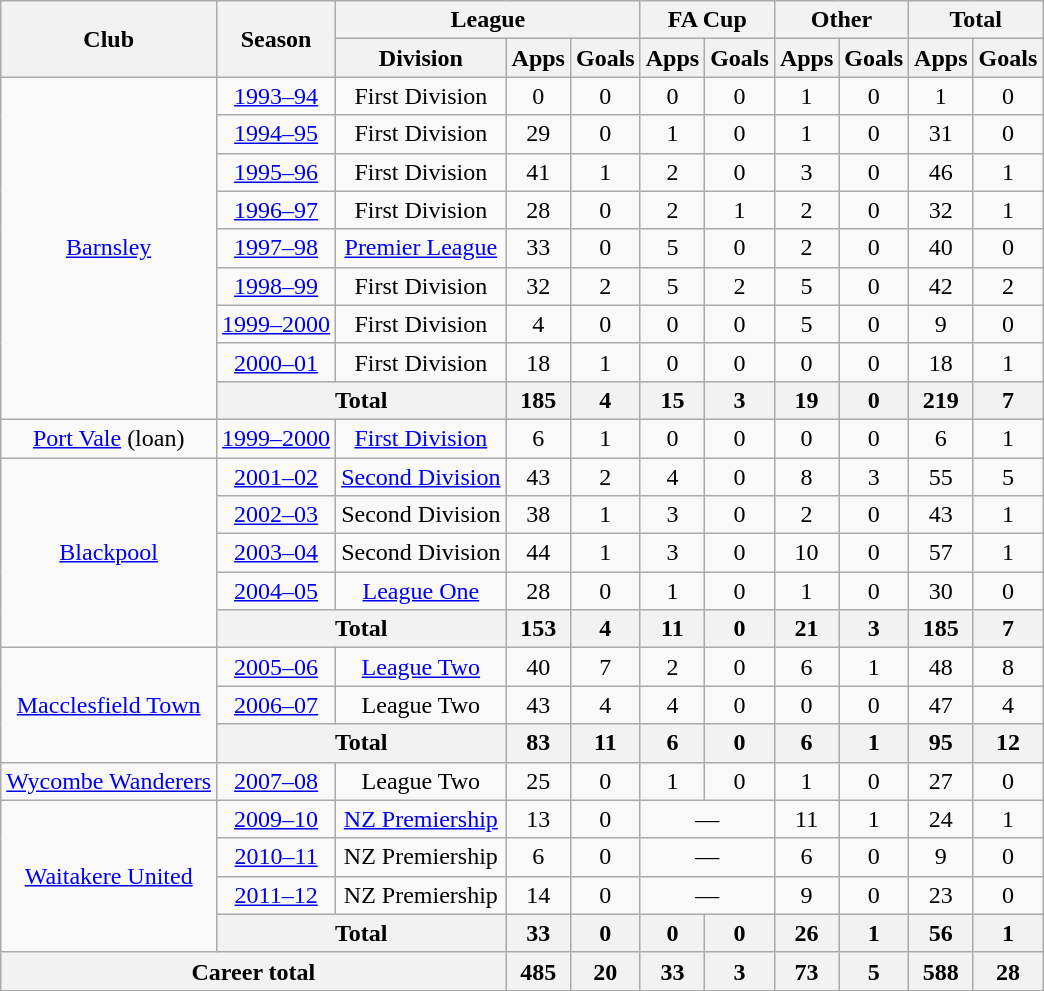<table class="wikitable" style="text-align:center">
<tr>
<th rowspan="2">Club</th>
<th rowspan="2">Season</th>
<th colspan="3">League</th>
<th colspan="2">FA Cup</th>
<th colspan="2">Other</th>
<th colspan="2">Total</th>
</tr>
<tr>
<th>Division</th>
<th>Apps</th>
<th>Goals</th>
<th>Apps</th>
<th>Goals</th>
<th>Apps</th>
<th>Goals</th>
<th>Apps</th>
<th>Goals</th>
</tr>
<tr>
<td rowspan="9"><a href='#'>Barnsley</a></td>
<td><a href='#'>1993–94</a></td>
<td>First Division</td>
<td>0</td>
<td>0</td>
<td>0</td>
<td>0</td>
<td>1</td>
<td>0</td>
<td>1</td>
<td>0</td>
</tr>
<tr>
<td><a href='#'>1994–95</a></td>
<td>First Division</td>
<td>29</td>
<td>0</td>
<td>1</td>
<td>0</td>
<td>1</td>
<td>0</td>
<td>31</td>
<td>0</td>
</tr>
<tr>
<td><a href='#'>1995–96</a></td>
<td>First Division</td>
<td>41</td>
<td>1</td>
<td>2</td>
<td>0</td>
<td>3</td>
<td>0</td>
<td>46</td>
<td>1</td>
</tr>
<tr>
<td><a href='#'>1996–97</a></td>
<td>First Division</td>
<td>28</td>
<td>0</td>
<td>2</td>
<td>1</td>
<td>2</td>
<td>0</td>
<td>32</td>
<td>1</td>
</tr>
<tr>
<td><a href='#'>1997–98</a></td>
<td><a href='#'>Premier League</a></td>
<td>33</td>
<td>0</td>
<td>5</td>
<td>0</td>
<td>2</td>
<td>0</td>
<td>40</td>
<td>0</td>
</tr>
<tr>
<td><a href='#'>1998–99</a></td>
<td>First Division</td>
<td>32</td>
<td>2</td>
<td>5</td>
<td>2</td>
<td>5</td>
<td>0</td>
<td>42</td>
<td>2</td>
</tr>
<tr>
<td><a href='#'>1999–2000</a></td>
<td>First Division</td>
<td>4</td>
<td>0</td>
<td>0</td>
<td>0</td>
<td>5</td>
<td>0</td>
<td>9</td>
<td>0</td>
</tr>
<tr>
<td><a href='#'>2000–01</a></td>
<td>First Division</td>
<td>18</td>
<td>1</td>
<td>0</td>
<td>0</td>
<td>0</td>
<td>0</td>
<td>18</td>
<td>1</td>
</tr>
<tr>
<th colspan="2">Total</th>
<th>185</th>
<th>4</th>
<th>15</th>
<th>3</th>
<th>19</th>
<th>0</th>
<th>219</th>
<th>7</th>
</tr>
<tr>
<td><a href='#'>Port Vale</a> (loan)</td>
<td><a href='#'>1999–2000</a></td>
<td><a href='#'>First Division</a></td>
<td>6</td>
<td>1</td>
<td>0</td>
<td>0</td>
<td>0</td>
<td>0</td>
<td>6</td>
<td>1</td>
</tr>
<tr>
<td rowspan="5"><a href='#'>Blackpool</a></td>
<td><a href='#'>2001–02</a></td>
<td><a href='#'>Second Division</a></td>
<td>43</td>
<td>2</td>
<td>4</td>
<td>0</td>
<td>8</td>
<td>3</td>
<td>55</td>
<td>5</td>
</tr>
<tr>
<td><a href='#'>2002–03</a></td>
<td>Second Division</td>
<td>38</td>
<td>1</td>
<td>3</td>
<td>0</td>
<td>2</td>
<td>0</td>
<td>43</td>
<td>1</td>
</tr>
<tr>
<td><a href='#'>2003–04</a></td>
<td>Second Division</td>
<td>44</td>
<td>1</td>
<td>3</td>
<td>0</td>
<td>10</td>
<td>0</td>
<td>57</td>
<td>1</td>
</tr>
<tr>
<td><a href='#'>2004–05</a></td>
<td><a href='#'>League One</a></td>
<td>28</td>
<td>0</td>
<td>1</td>
<td>0</td>
<td>1</td>
<td>0</td>
<td>30</td>
<td>0</td>
</tr>
<tr>
<th colspan="2">Total</th>
<th>153</th>
<th>4</th>
<th>11</th>
<th>0</th>
<th>21</th>
<th>3</th>
<th>185</th>
<th>7</th>
</tr>
<tr>
<td rowspan="3"><a href='#'>Macclesfield Town</a></td>
<td><a href='#'>2005–06</a></td>
<td><a href='#'>League Two</a></td>
<td>40</td>
<td>7</td>
<td>2</td>
<td>0</td>
<td>6</td>
<td>1</td>
<td>48</td>
<td>8</td>
</tr>
<tr>
<td><a href='#'>2006–07</a></td>
<td>League Two</td>
<td>43</td>
<td>4</td>
<td>4</td>
<td>0</td>
<td>0</td>
<td>0</td>
<td>47</td>
<td>4</td>
</tr>
<tr>
<th colspan="2">Total</th>
<th>83</th>
<th>11</th>
<th>6</th>
<th>0</th>
<th>6</th>
<th>1</th>
<th>95</th>
<th>12</th>
</tr>
<tr>
<td><a href='#'>Wycombe Wanderers</a></td>
<td><a href='#'>2007–08</a></td>
<td>League Two</td>
<td>25</td>
<td>0</td>
<td>1</td>
<td>0</td>
<td>1</td>
<td>0</td>
<td>27</td>
<td>0</td>
</tr>
<tr>
<td rowspan=4><a href='#'>Waitakere United</a></td>
<td><a href='#'>2009–10</a></td>
<td><a href='#'>NZ Premiership</a></td>
<td>13</td>
<td>0</td>
<td colspan=2>—</td>
<td>11</td>
<td>1</td>
<td>24</td>
<td>1</td>
</tr>
<tr>
<td><a href='#'>2010–11</a></td>
<td>NZ Premiership</td>
<td>6</td>
<td>0</td>
<td colspan=2>—</td>
<td>6</td>
<td>0</td>
<td>9</td>
<td>0</td>
</tr>
<tr>
<td><a href='#'>2011–12</a></td>
<td>NZ Premiership</td>
<td>14</td>
<td>0</td>
<td colspan=2>—</td>
<td>9</td>
<td>0</td>
<td>23</td>
<td>0</td>
</tr>
<tr>
<th colspan="2">Total</th>
<th>33</th>
<th>0</th>
<th>0</th>
<th>0</th>
<th>26</th>
<th>1</th>
<th>56</th>
<th>1</th>
</tr>
<tr>
<th colspan="3">Career total</th>
<th>485</th>
<th>20</th>
<th>33</th>
<th>3</th>
<th>73</th>
<th>5</th>
<th>588</th>
<th>28</th>
</tr>
</table>
